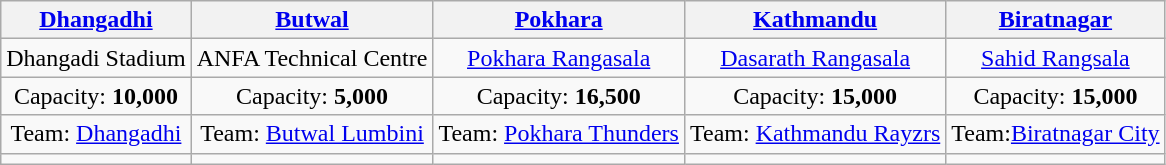<table class="wikitable" style="text-align:center">
<tr>
<th><a href='#'>Dhangadhi</a></th>
<th><a href='#'>Butwal</a></th>
<th><a href='#'>Pokhara</a></th>
<th><a href='#'>Kathmandu</a></th>
<th><a href='#'>Biratnagar</a></th>
</tr>
<tr>
<td>Dhangadi Stadium</td>
<td>ANFA Technical Centre</td>
<td><a href='#'>Pokhara Rangasala</a></td>
<td><a href='#'>Dasarath Rangasala</a></td>
<td><a href='#'>Sahid Rangsala</a></td>
</tr>
<tr>
<td>Capacity: <strong>10,000</strong></td>
<td>Capacity: <strong>5,000</strong></td>
<td>Capacity: <strong>16,500</strong></td>
<td>Capacity: <strong>15,000</strong></td>
<td>Capacity: <strong>15,000</strong></td>
</tr>
<tr>
<td>Team: <a href='#'>Dhangadhi</a></td>
<td>Team: <a href='#'>Butwal Lumbini</a></td>
<td>Team: <a href='#'>Pokhara Thunders</a></td>
<td>Team: <a href='#'>Kathmandu Rayzrs</a></td>
<td>Team:<a href='#'>Biratnagar City</a></td>
</tr>
<tr>
<td></td>
<td></td>
<td></td>
<td></td>
<td></td>
</tr>
</table>
